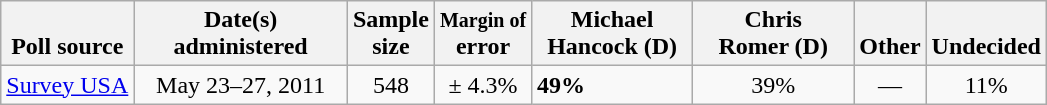<table class="wikitable">
<tr valign= bottom>
<th>Poll source</th>
<th style="width:135px;">Date(s)<br>administered</th>
<th class=small>Sample<br>size</th>
<th><small>Margin of</small><br>error</th>
<th style="width:100px;">Michael<br>Hancock (D)</th>
<th style="width:100px;">Chris<br>Romer (D)</th>
<th>Other</th>
<th>Undecided</th>
</tr>
<tr>
<td><a href='#'>Survey USA</a></td>
<td align=center>May 23–27, 2011</td>
<td align=center>548</td>
<td align=center>± 4.3%</td>
<td><strong>49%</strong></td>
<td align=center>39%</td>
<td align=center>—</td>
<td align=center>11%</td>
</tr>
</table>
